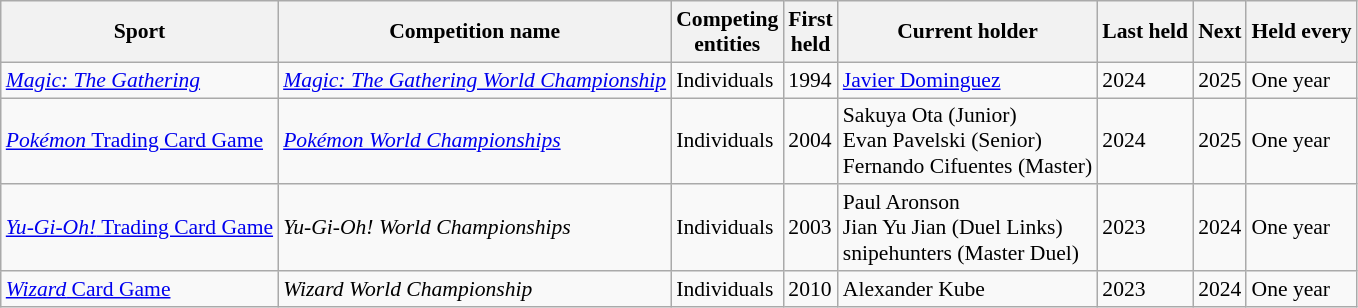<table style="font-size:90%;" class="wikitable sortable">
<tr>
<th>Sport</th>
<th>Competition name</th>
<th>Competing <br> entities</th>
<th>First <br> held</th>
<th>Current holder</th>
<th>Last held</th>
<th>Next</th>
<th>Held every</th>
</tr>
<tr>
<td><em><a href='#'>Magic: The Gathering</a></em></td>
<td><em><a href='#'>Magic: The Gathering World Championship</a></em></td>
<td>Individuals</td>
<td>1994</td>
<td> <a href='#'>Javier Dominguez</a></td>
<td>2024</td>
<td>2025</td>
<td>One year</td>
</tr>
<tr>
<td><a href='#'><em>Pokémon</em> Trading Card Game</a></td>
<td><em><a href='#'>Pokémon World Championships</a></em></td>
<td>Individuals</td>
<td>2004</td>
<td> Sakuya Ota (Junior)<br> Evan Pavelski (Senior)<br> Fernando Cifuentes (Master)</td>
<td>2024</td>
<td>2025</td>
<td>One year</td>
</tr>
<tr>
<td><a href='#'><em>Yu-Gi-Oh!</em> Trading Card Game</a></td>
<td><em>Yu-Gi-Oh! World Championships</em></td>
<td>Individuals</td>
<td>2003</td>
<td> Paul Aronson<br> Jian Yu Jian (Duel Links)<br>  snipehunters (Master Duel)</td>
<td>2023</td>
<td>2024</td>
<td>One year</td>
</tr>
<tr>
<td><a href='#'><em>Wizard</em> Card Game</a></td>
<td><em>Wizard World Championship</em></td>
<td>Individuals</td>
<td>2010</td>
<td> Alexander Kube</td>
<td>2023</td>
<td>2024</td>
<td>One year</td>
</tr>
</table>
